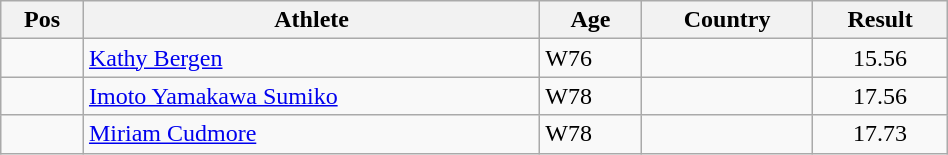<table class="wikitable"  style="text-align:center; width:50%;">
<tr>
<th>Pos</th>
<th>Athlete</th>
<th>Age</th>
<th>Country</th>
<th>Result</th>
</tr>
<tr>
<td align=center></td>
<td align=left><a href='#'>Kathy Bergen</a></td>
<td align=left>W76</td>
<td align=left></td>
<td>15.56</td>
</tr>
<tr>
<td align=center></td>
<td align=left><a href='#'>Imoto Yamakawa Sumiko</a></td>
<td align=left>W78</td>
<td align=left></td>
<td>17.56</td>
</tr>
<tr>
<td align=center></td>
<td align=left><a href='#'>Miriam Cudmore</a></td>
<td align=left>W78</td>
<td align=left></td>
<td>17.73</td>
</tr>
</table>
